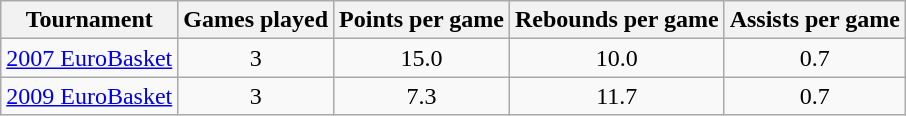<table class="wikitable">
<tr>
<th>Tournament</th>
<th>Games played</th>
<th>Points per game</th>
<th>Rebounds per game</th>
<th>Assists per game</th>
</tr>
<tr>
<td><a href='#'>2007 EuroBasket</a></td>
<td align="center">3</td>
<td align="center">15.0</td>
<td align="center">10.0</td>
<td align="center">0.7</td>
</tr>
<tr>
<td><a href='#'>2009 EuroBasket</a></td>
<td align="center">3</td>
<td align="center">7.3</td>
<td align="center">11.7</td>
<td align="center">0.7</td>
</tr>
</table>
